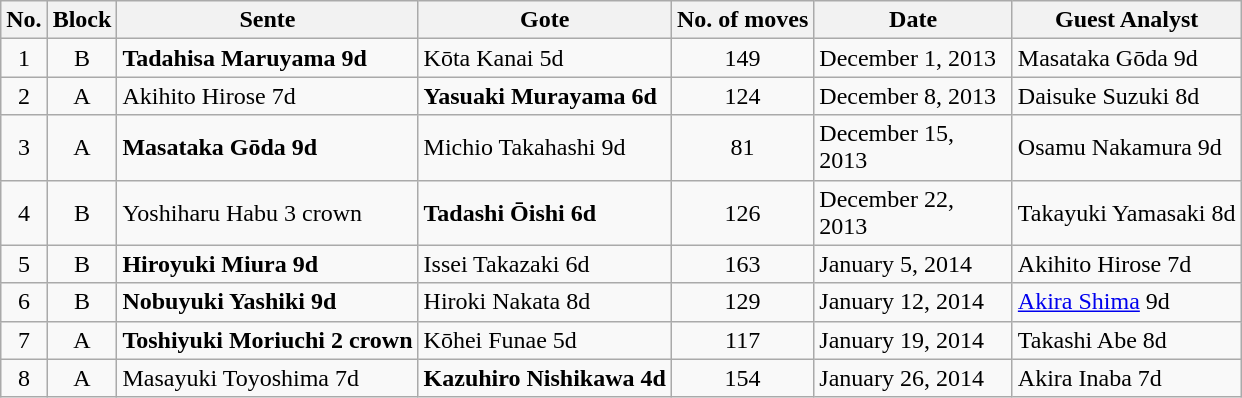<table class="wikitable">
<tr>
<th width="20">No.</th>
<th>Block</th>
<th>Sente</th>
<th>Gote</th>
<th>No. of moves</th>
<th width="125">Date</th>
<th>Guest Analyst</th>
</tr>
<tr>
<td align="center">1</td>
<td align="center">B</td>
<td><strong>Tadahisa Maruyama 9d</strong></td>
<td>Kōta Kanai 5d</td>
<td align="center">149</td>
<td>December 1, 2013</td>
<td>Masataka Gōda 9d</td>
</tr>
<tr>
<td align="center">2</td>
<td align="center">A</td>
<td>Akihito Hirose 7d</td>
<td><strong>Yasuaki Murayama 6d</strong></td>
<td align="center">124</td>
<td>December 8, 2013</td>
<td>Daisuke Suzuki 8d</td>
</tr>
<tr>
<td align="center">3</td>
<td align="center">A</td>
<td><strong>Masataka Gōda 9d</strong></td>
<td>Michio Takahashi 9d</td>
<td align="center">81</td>
<td>December 15, 2013</td>
<td>Osamu Nakamura 9d</td>
</tr>
<tr>
<td align="center">4</td>
<td align="center">B</td>
<td>Yoshiharu Habu 3 crown</td>
<td><strong>Tadashi Ōishi 6d</strong></td>
<td align="center">126</td>
<td>December 22, 2013</td>
<td>Takayuki Yamasaki 8d</td>
</tr>
<tr>
<td align="center">5</td>
<td align="center">B</td>
<td><strong>Hiroyuki Miura 9d</strong></td>
<td>Issei Takazaki 6d</td>
<td align="center">163</td>
<td>January 5, 2014</td>
<td>Akihito Hirose 7d</td>
</tr>
<tr>
<td align="center">6</td>
<td align="center">B</td>
<td><strong>Nobuyuki Yashiki 9d</strong></td>
<td>Hiroki Nakata 8d</td>
<td align="center">129</td>
<td>January 12, 2014</td>
<td><a href='#'>Akira Shima</a> 9d</td>
</tr>
<tr>
<td align="center">7</td>
<td align="center">A</td>
<td><strong>Toshiyuki Moriuchi 2 crown</strong></td>
<td>Kōhei Funae 5d</td>
<td align="center">117</td>
<td>January 19, 2014</td>
<td>Takashi Abe 8d</td>
</tr>
<tr>
<td align="center">8</td>
<td align="center">A</td>
<td>Masayuki Toyoshima 7d</td>
<td><strong>Kazuhiro Nishikawa 4d</strong></td>
<td align="center">154</td>
<td>January 26, 2014</td>
<td>Akira Inaba 7d</td>
</tr>
</table>
